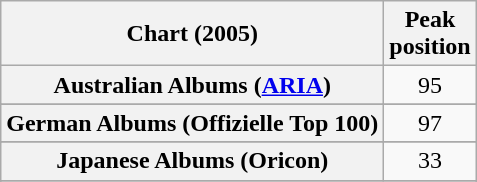<table class="wikitable sortable plainrowheaders">
<tr>
<th>Chart (2005)</th>
<th>Peak<br>position</th>
</tr>
<tr>
<th scope="row">Australian Albums (<a href='#'>ARIA</a>)</th>
<td align="center">95</td>
</tr>
<tr>
</tr>
<tr>
<th scope="row">German Albums (Offizielle Top 100)</th>
<td align="center">97</td>
</tr>
<tr>
</tr>
<tr>
<th scope="row">Japanese Albums (Oricon)</th>
<td style="text-align:center;">33</td>
</tr>
<tr>
</tr>
<tr>
</tr>
<tr>
</tr>
<tr>
</tr>
<tr>
</tr>
</table>
